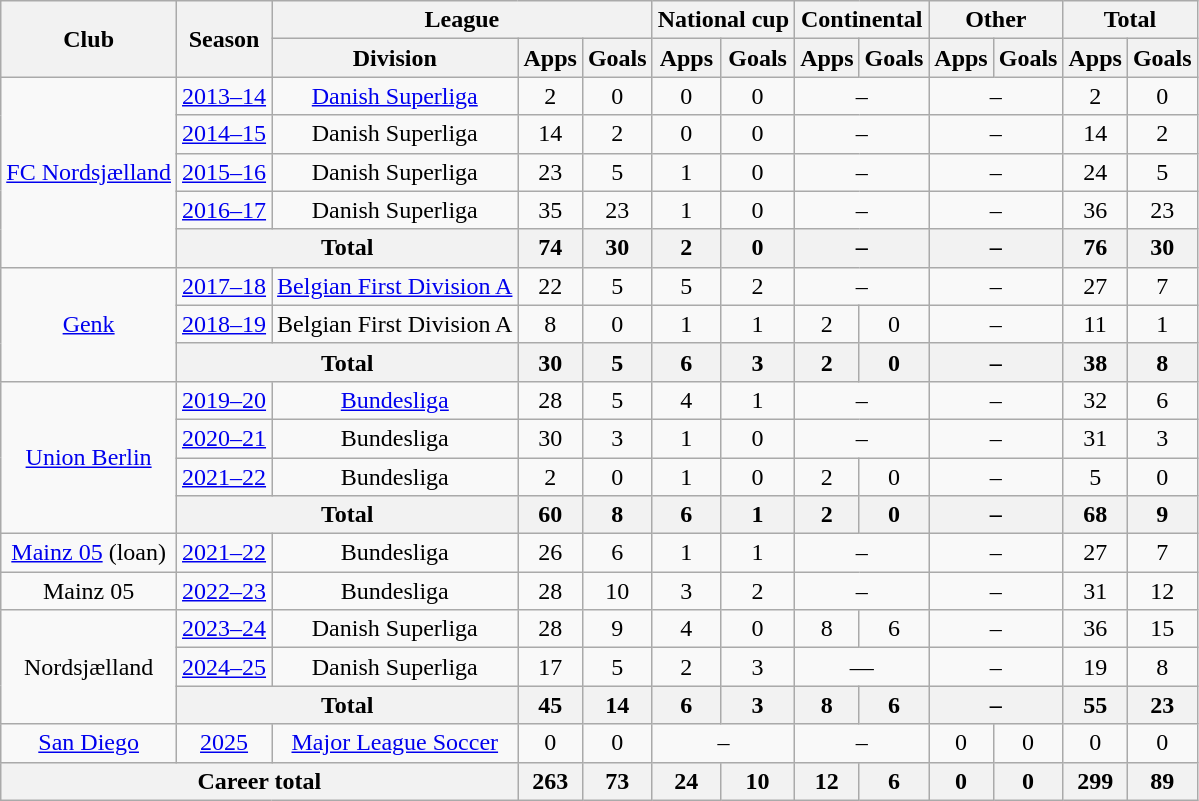<table class="wikitable" style="text-align:center">
<tr>
<th rowspan="2">Club</th>
<th rowspan="2">Season</th>
<th colspan="3">League</th>
<th colspan="2">National cup</th>
<th colspan="2">Continental</th>
<th colspan="2">Other</th>
<th colspan="2">Total</th>
</tr>
<tr>
<th>Division</th>
<th>Apps</th>
<th>Goals</th>
<th>Apps</th>
<th>Goals</th>
<th>Apps</th>
<th>Goals</th>
<th>Apps</th>
<th>Goals</th>
<th>Apps</th>
<th>Goals</th>
</tr>
<tr>
<td rowspan="5"><a href='#'>FC Nordsjælland</a></td>
<td><a href='#'>2013–14</a></td>
<td><a href='#'>Danish Superliga</a></td>
<td>2</td>
<td>0</td>
<td>0</td>
<td>0</td>
<td colspan="2">–</td>
<td colspan="2">–</td>
<td>2</td>
<td>0</td>
</tr>
<tr>
<td><a href='#'>2014–15</a></td>
<td>Danish Superliga</td>
<td>14</td>
<td>2</td>
<td>0</td>
<td>0</td>
<td colspan="2">–</td>
<td colspan="2">–</td>
<td>14</td>
<td>2</td>
</tr>
<tr>
<td><a href='#'>2015–16</a></td>
<td>Danish Superliga</td>
<td>23</td>
<td>5</td>
<td>1</td>
<td>0</td>
<td colspan="2">–</td>
<td colspan="2">–</td>
<td>24</td>
<td>5</td>
</tr>
<tr>
<td><a href='#'>2016–17</a></td>
<td>Danish Superliga</td>
<td>35</td>
<td>23</td>
<td>1</td>
<td>0</td>
<td colspan="2">–</td>
<td colspan="2">–</td>
<td>36</td>
<td>23</td>
</tr>
<tr>
<th colspan="2">Total</th>
<th>74</th>
<th>30</th>
<th>2</th>
<th>0</th>
<th colspan="2">–</th>
<th colspan="2">–</th>
<th>76</th>
<th>30</th>
</tr>
<tr>
<td rowspan="3"><a href='#'>Genk</a></td>
<td><a href='#'>2017–18</a></td>
<td><a href='#'>Belgian First Division A</a></td>
<td>22</td>
<td>5</td>
<td>5</td>
<td>2</td>
<td colspan="2">–</td>
<td colspan="2">–</td>
<td>27</td>
<td>7</td>
</tr>
<tr>
<td><a href='#'>2018–19</a></td>
<td>Belgian First Division A</td>
<td>8</td>
<td>0</td>
<td>1</td>
<td>1</td>
<td>2</td>
<td>0</td>
<td colspan="2">–</td>
<td>11</td>
<td>1</td>
</tr>
<tr>
<th colspan="2">Total</th>
<th>30</th>
<th>5</th>
<th>6</th>
<th>3</th>
<th>2</th>
<th>0</th>
<th colspan="2">–</th>
<th>38</th>
<th>8</th>
</tr>
<tr>
<td rowspan="4"><a href='#'>Union Berlin</a></td>
<td><a href='#'>2019–20</a></td>
<td><a href='#'>Bundesliga</a></td>
<td>28</td>
<td>5</td>
<td>4</td>
<td>1</td>
<td colspan="2">–</td>
<td colspan="2">–</td>
<td>32</td>
<td>6</td>
</tr>
<tr>
<td><a href='#'>2020–21</a></td>
<td>Bundesliga</td>
<td>30</td>
<td>3</td>
<td>1</td>
<td>0</td>
<td colspan="2">–</td>
<td colspan="2">–</td>
<td>31</td>
<td>3</td>
</tr>
<tr>
<td><a href='#'>2021–22</a></td>
<td>Bundesliga</td>
<td>2</td>
<td>0</td>
<td>1</td>
<td>0</td>
<td>2</td>
<td>0</td>
<td colspan="2">–</td>
<td>5</td>
<td>0</td>
</tr>
<tr>
<th colspan="2">Total</th>
<th>60</th>
<th>8</th>
<th>6</th>
<th>1</th>
<th>2</th>
<th>0</th>
<th colspan="2">–</th>
<th>68</th>
<th>9</th>
</tr>
<tr>
<td><a href='#'>Mainz 05</a> (loan)</td>
<td><a href='#'>2021–22</a></td>
<td>Bundesliga</td>
<td>26</td>
<td>6</td>
<td>1</td>
<td>1</td>
<td colspan="2">–</td>
<td colspan="2">–</td>
<td>27</td>
<td>7</td>
</tr>
<tr>
<td>Mainz 05</td>
<td><a href='#'>2022–23</a></td>
<td>Bundesliga</td>
<td>28</td>
<td>10</td>
<td>3</td>
<td>2</td>
<td colspan="2">–</td>
<td colspan="2">–</td>
<td>31</td>
<td>12</td>
</tr>
<tr>
<td rowspan="3">Nordsjælland</td>
<td><a href='#'>2023–24</a></td>
<td>Danish Superliga</td>
<td>28</td>
<td>9</td>
<td>4</td>
<td>0</td>
<td>8</td>
<td>6</td>
<td colspan="2">–</td>
<td>36</td>
<td>15</td>
</tr>
<tr>
<td><a href='#'>2024–25</a></td>
<td>Danish Superliga</td>
<td>17</td>
<td>5</td>
<td>2</td>
<td>3</td>
<td colspan="2">—</td>
<td colspan="2">–</td>
<td>19</td>
<td>8</td>
</tr>
<tr>
<th colspan="2">Total</th>
<th>45</th>
<th>14</th>
<th>6</th>
<th>3</th>
<th>8</th>
<th>6</th>
<th colspan="2">–</th>
<th>55</th>
<th>23</th>
</tr>
<tr>
<td><a href='#'>San Diego</a></td>
<td><a href='#'>2025</a></td>
<td><a href='#'>Major League Soccer</a></td>
<td>0</td>
<td>0</td>
<td colspan="2">–</td>
<td colspan="2">–</td>
<td>0</td>
<td>0</td>
<td>0</td>
<td>0</td>
</tr>
<tr>
<th colspan="3">Career total</th>
<th>263</th>
<th>73</th>
<th>24</th>
<th>10</th>
<th>12</th>
<th>6</th>
<th>0</th>
<th>0</th>
<th>299</th>
<th>89</th>
</tr>
</table>
